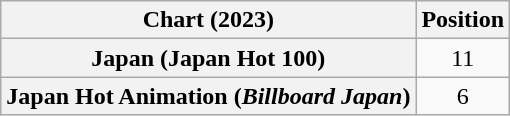<table class="wikitable sortable plainrowheaders" style="text-align:center">
<tr>
<th scope="col">Chart (2023)</th>
<th scope="col">Position</th>
</tr>
<tr>
<th scope="row">Japan (Japan Hot 100)</th>
<td>11</td>
</tr>
<tr>
<th scope="row">Japan Hot Animation (<em>Billboard Japan</em>)</th>
<td>6</td>
</tr>
</table>
